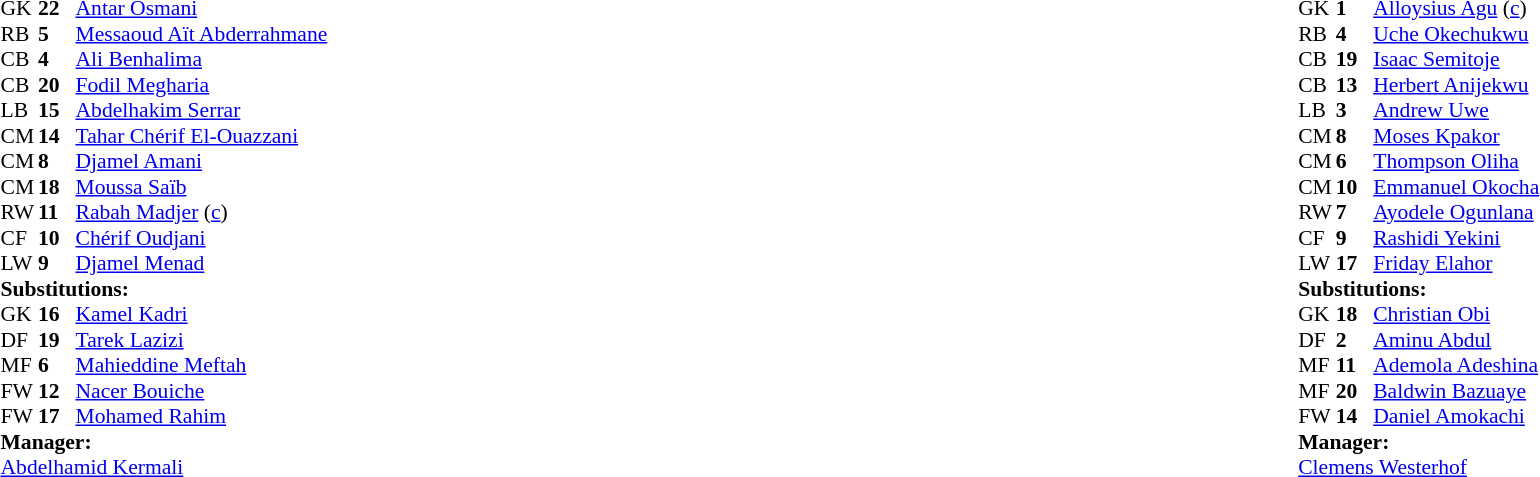<table width="100%">
<tr>
<td valign="top" width="50%"><br><table style="font-size: 90%" cellspacing="0" cellpadding="0">
<tr>
<th width="25"></th>
<th width="25"></th>
</tr>
<tr>
<td>GK</td>
<td><strong>22</strong></td>
<td><a href='#'>Antar Osmani</a></td>
</tr>
<tr>
<td>RB</td>
<td><strong>5</strong></td>
<td><a href='#'>Messaoud Aït Abderrahmane</a></td>
</tr>
<tr>
<td>CB</td>
<td><strong>4</strong></td>
<td><a href='#'>Ali Benhalima</a></td>
</tr>
<tr>
<td>CB</td>
<td><strong>20</strong></td>
<td><a href='#'>Fodil Megharia</a></td>
</tr>
<tr>
<td>LB</td>
<td><strong>15</strong></td>
<td><a href='#'>Abdelhakim Serrar</a></td>
</tr>
<tr>
<td>CM</td>
<td><strong>14</strong></td>
<td><a href='#'>Tahar Chérif El-Ouazzani</a></td>
<td></td>
<td></td>
</tr>
<tr>
<td>CM</td>
<td><strong>8</strong></td>
<td><a href='#'>Djamel Amani</a></td>
<td></td>
</tr>
<tr>
<td>CM</td>
<td><strong>18</strong></td>
<td><a href='#'>Moussa Saïb</a></td>
</tr>
<tr>
<td>RW</td>
<td><strong>11</strong></td>
<td><a href='#'>Rabah Madjer</a> (<a href='#'>c</a>)</td>
</tr>
<tr>
<td>CF</td>
<td><strong>10</strong></td>
<td><a href='#'>Chérif Oudjani</a></td>
<td></td>
<td></td>
</tr>
<tr>
<td>LW</td>
<td><strong>9</strong></td>
<td><a href='#'>Djamel Menad</a></td>
</tr>
<tr>
<td colspan=3><strong>Substitutions:</strong></td>
</tr>
<tr>
<td>GK</td>
<td><strong>16</strong></td>
<td><a href='#'>Kamel Kadri</a></td>
</tr>
<tr>
<td>DF</td>
<td><strong>19</strong></td>
<td><a href='#'>Tarek Lazizi</a></td>
</tr>
<tr>
<td>MF</td>
<td><strong>6</strong></td>
<td><a href='#'>Mahieddine Meftah</a></td>
<td></td>
<td></td>
</tr>
<tr>
<td>FW</td>
<td><strong>12</strong></td>
<td><a href='#'>Nacer Bouiche</a></td>
</tr>
<tr>
<td>FW</td>
<td><strong>17</strong></td>
<td><a href='#'>Mohamed Rahim</a></td>
<td></td>
<td></td>
</tr>
<tr>
<td colspan=3><strong>Manager:</strong></td>
</tr>
<tr>
<td colspan=3><a href='#'>Abdelhamid Kermali</a></td>
</tr>
</table>
</td>
<td valign="top"></td>
<td valign="top" width="50%"><br><table style="font-size: 90%" cellspacing="0" cellpadding="0"  align="center">
<tr>
<th width=25></th>
<th width=25></th>
</tr>
<tr>
<td>GK</td>
<td><strong>1</strong></td>
<td><a href='#'>Alloysius Agu</a> (<a href='#'>c</a>)</td>
</tr>
<tr>
<td>RB</td>
<td><strong>4</strong></td>
<td><a href='#'>Uche Okechukwu</a></td>
</tr>
<tr>
<td>CB</td>
<td><strong>19</strong></td>
<td><a href='#'>Isaac Semitoje</a></td>
</tr>
<tr>
<td>CB</td>
<td><strong>13</strong></td>
<td><a href='#'>Herbert Anijekwu</a></td>
</tr>
<tr>
<td>LB</td>
<td><strong>3</strong></td>
<td><a href='#'>Andrew Uwe</a></td>
<td></td>
<td></td>
</tr>
<tr>
<td>CM</td>
<td><strong>8</strong></td>
<td><a href='#'>Moses Kpakor</a></td>
</tr>
<tr>
<td>CM</td>
<td><strong>6</strong></td>
<td><a href='#'>Thompson Oliha</a></td>
<td></td>
</tr>
<tr>
<td>CM</td>
<td><strong>10</strong></td>
<td><a href='#'>Emmanuel Okocha</a></td>
</tr>
<tr>
<td>RW</td>
<td><strong>7</strong></td>
<td><a href='#'>Ayodele Ogunlana</a></td>
<td></td>
<td></td>
</tr>
<tr>
<td>CF</td>
<td><strong>9</strong></td>
<td><a href='#'>Rashidi Yekini</a></td>
</tr>
<tr>
<td>LW</td>
<td><strong>17</strong></td>
<td><a href='#'>Friday Elahor</a></td>
<td></td>
</tr>
<tr>
<td colspan=3><strong>Substitutions:</strong></td>
</tr>
<tr>
<td>GK</td>
<td><strong>18</strong></td>
<td><a href='#'>Christian Obi</a></td>
</tr>
<tr>
<td>DF</td>
<td><strong>2</strong></td>
<td><a href='#'>Aminu Abdul</a></td>
<td></td>
<td></td>
</tr>
<tr>
<td>MF</td>
<td><strong>11</strong></td>
<td><a href='#'>Ademola Adeshina</a></td>
</tr>
<tr>
<td>MF</td>
<td><strong>20</strong></td>
<td><a href='#'>Baldwin Bazuaye</a></td>
</tr>
<tr>
<td>FW</td>
<td><strong>14</strong></td>
<td><a href='#'>Daniel Amokachi</a></td>
<td></td>
<td></td>
</tr>
<tr>
<td colspan=3><strong>Manager:</strong></td>
</tr>
<tr>
<td colspan=4> <a href='#'>Clemens Westerhof</a></td>
</tr>
</table>
</td>
</tr>
</table>
